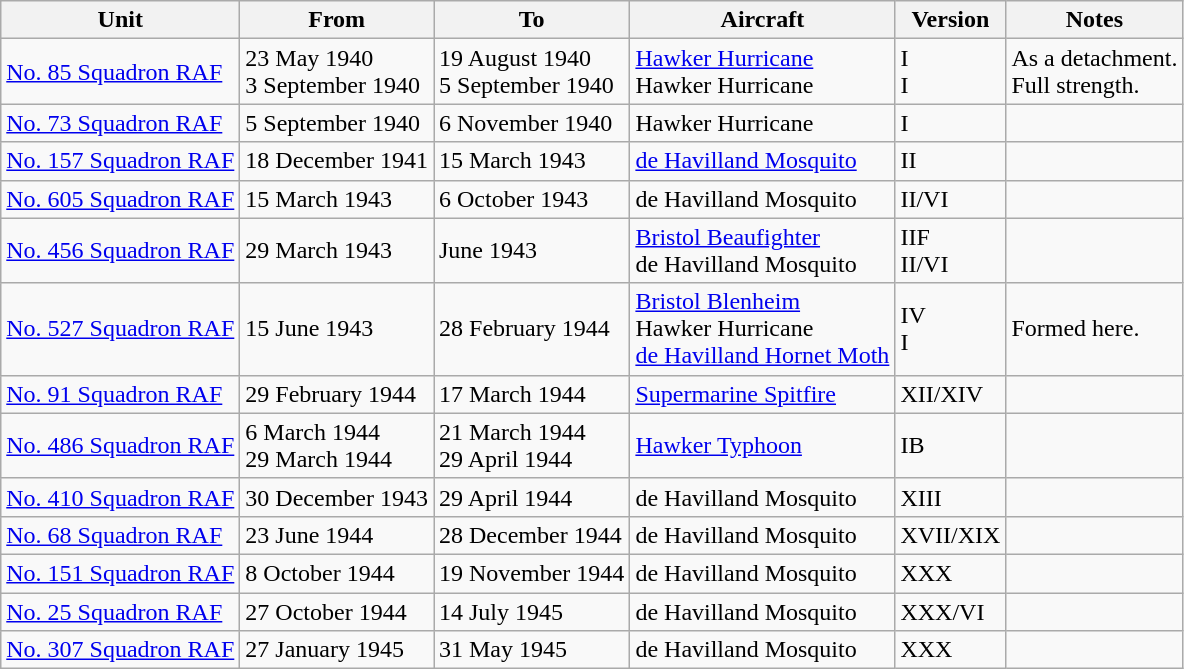<table class="wikitable">
<tr>
<th>Unit</th>
<th>From</th>
<th>To</th>
<th>Aircraft</th>
<th>Version</th>
<th>Notes</th>
</tr>
<tr>
<td><a href='#'>No. 85 Squadron RAF</a></td>
<td>23 May 1940<br>3 September 1940</td>
<td>19 August 1940<br>5 September 1940</td>
<td><a href='#'>Hawker Hurricane</a><br>Hawker Hurricane</td>
<td>I<br>I</td>
<td>As a detachment.<br>Full strength.</td>
</tr>
<tr>
<td><a href='#'>No. 73 Squadron RAF</a></td>
<td>5 September 1940</td>
<td>6 November 1940</td>
<td>Hawker Hurricane</td>
<td>I</td>
<td></td>
</tr>
<tr>
<td><a href='#'>No. 157 Squadron RAF</a></td>
<td>18 December 1941</td>
<td>15 March 1943</td>
<td><a href='#'>de Havilland Mosquito</a></td>
<td>II</td>
<td></td>
</tr>
<tr>
<td><a href='#'>No. 605 Squadron RAF</a></td>
<td>15 March 1943</td>
<td>6 October 1943</td>
<td>de Havilland Mosquito</td>
<td>II/VI</td>
<td></td>
</tr>
<tr>
<td><a href='#'>No. 456 Squadron RAF</a></td>
<td>29 March 1943</td>
<td>June 1943</td>
<td><a href='#'>Bristol Beaufighter</a><br>de Havilland Mosquito</td>
<td>IIF<br>II/VI</td>
<td></td>
</tr>
<tr>
<td><a href='#'>No. 527 Squadron RAF</a></td>
<td>15 June 1943</td>
<td>28 February 1944</td>
<td><a href='#'>Bristol Blenheim</a><br>Hawker Hurricane<br><a href='#'>de Havilland Hornet Moth</a></td>
<td>IV<br>I<br></td>
<td>Formed here.</td>
</tr>
<tr>
<td><a href='#'>No. 91 Squadron RAF</a></td>
<td>29 February 1944</td>
<td>17 March 1944</td>
<td><a href='#'>Supermarine Spitfire</a></td>
<td>XII/XIV</td>
<td></td>
</tr>
<tr>
<td><a href='#'>No. 486 Squadron RAF</a></td>
<td>6 March 1944<br>29 March 1944</td>
<td>21 March 1944<br>29 April 1944</td>
<td><a href='#'>Hawker Typhoon</a></td>
<td>IB</td>
<td></td>
</tr>
<tr>
<td><a href='#'>No. 410 Squadron RAF</a></td>
<td>30 December 1943</td>
<td>29 April 1944</td>
<td>de Havilland Mosquito</td>
<td>XIII</td>
<td></td>
</tr>
<tr>
<td><a href='#'>No. 68 Squadron RAF</a></td>
<td>23 June 1944</td>
<td>28 December 1944</td>
<td>de Havilland Mosquito</td>
<td>XVII/XIX</td>
<td></td>
</tr>
<tr>
<td><a href='#'>No. 151 Squadron RAF</a></td>
<td>8 October 1944</td>
<td>19 November 1944</td>
<td>de Havilland Mosquito</td>
<td>XXX</td>
<td></td>
</tr>
<tr>
<td><a href='#'>No. 25 Squadron RAF</a></td>
<td>27 October 1944</td>
<td>14 July 1945</td>
<td>de Havilland Mosquito</td>
<td>XXX/VI</td>
<td></td>
</tr>
<tr>
<td><a href='#'>No. 307 Squadron RAF</a></td>
<td>27 January 1945</td>
<td>31 May 1945</td>
<td>de Havilland Mosquito</td>
<td>XXX</td>
<td></td>
</tr>
</table>
